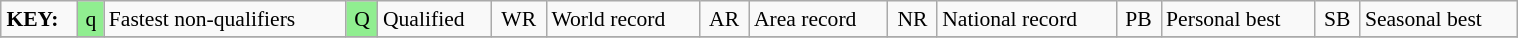<table class="wikitable" style="margin:0.5em auto; font-size:90%;position:relative;" width=80%>
<tr>
<td><strong>KEY:</strong></td>
<td bgcolor=lightgreen align=center>q</td>
<td>Fastest non-qualifiers</td>
<td bgcolor=lightgreen align=center>Q</td>
<td>Qualified</td>
<td align=center>WR</td>
<td>World record</td>
<td align=center>AR</td>
<td>Area record</td>
<td align=center>NR</td>
<td>National record</td>
<td align=center>PB</td>
<td>Personal best</td>
<td align=center>SB</td>
<td>Seasonal best</td>
</tr>
<tr>
</tr>
</table>
